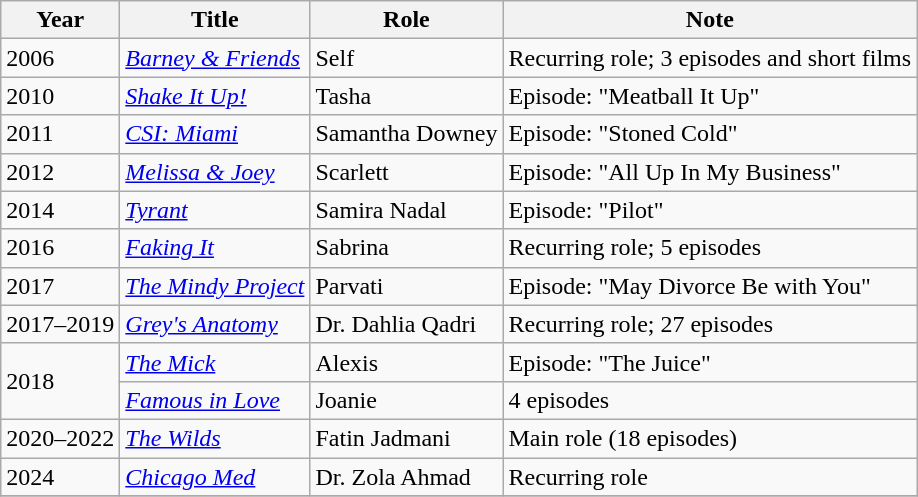<table class="wikitable sortable">
<tr>
<th>Year</th>
<th>Title</th>
<th>Role</th>
<th>Note</th>
</tr>
<tr>
<td>2006</td>
<td><em><a href='#'>Barney & Friends</a></em></td>
<td>Self</td>
<td>Recurring role; 3 episodes and short films</td>
</tr>
<tr>
<td>2010</td>
<td><em><a href='#'>Shake It Up!</a></em></td>
<td>Tasha</td>
<td>Episode: "Meatball It Up"</td>
</tr>
<tr>
<td>2011</td>
<td><em><a href='#'>CSI: Miami</a></em></td>
<td>Samantha Downey</td>
<td>Episode: "Stoned Cold"</td>
</tr>
<tr>
<td>2012</td>
<td><em><a href='#'>Melissa & Joey</a></em></td>
<td>Scarlett</td>
<td>Episode: "All Up In My Business"</td>
</tr>
<tr>
<td>2014</td>
<td><em><a href='#'>Tyrant</a></em></td>
<td>Samira Nadal</td>
<td>Episode: "Pilot"</td>
</tr>
<tr>
<td>2016</td>
<td><em><a href='#'>Faking It</a></em></td>
<td>Sabrina</td>
<td>Recurring role; 5 episodes</td>
</tr>
<tr>
<td>2017</td>
<td><em><a href='#'>The Mindy Project</a></em></td>
<td>Parvati</td>
<td>Episode: "May Divorce Be with You"</td>
</tr>
<tr>
<td>2017–2019</td>
<td><em><a href='#'>Grey's Anatomy</a></em></td>
<td>Dr. Dahlia Qadri</td>
<td>Recurring role; 27 episodes</td>
</tr>
<tr>
<td rowspan=2>2018</td>
<td><em><a href='#'>The Mick</a></em></td>
<td>Alexis</td>
<td>Episode: "The Juice"</td>
</tr>
<tr>
<td><em><a href='#'>Famous in Love</a></em></td>
<td>Joanie</td>
<td>4 episodes</td>
</tr>
<tr>
<td>2020–2022</td>
<td><em><a href='#'>The Wilds</a></em></td>
<td>Fatin Jadmani</td>
<td>Main role (18 episodes)</td>
</tr>
<tr>
<td>2024</td>
<td><em><a href='#'>Chicago Med</a></em></td>
<td>Dr. Zola Ahmad</td>
<td>Recurring role</td>
</tr>
<tr>
</tr>
</table>
